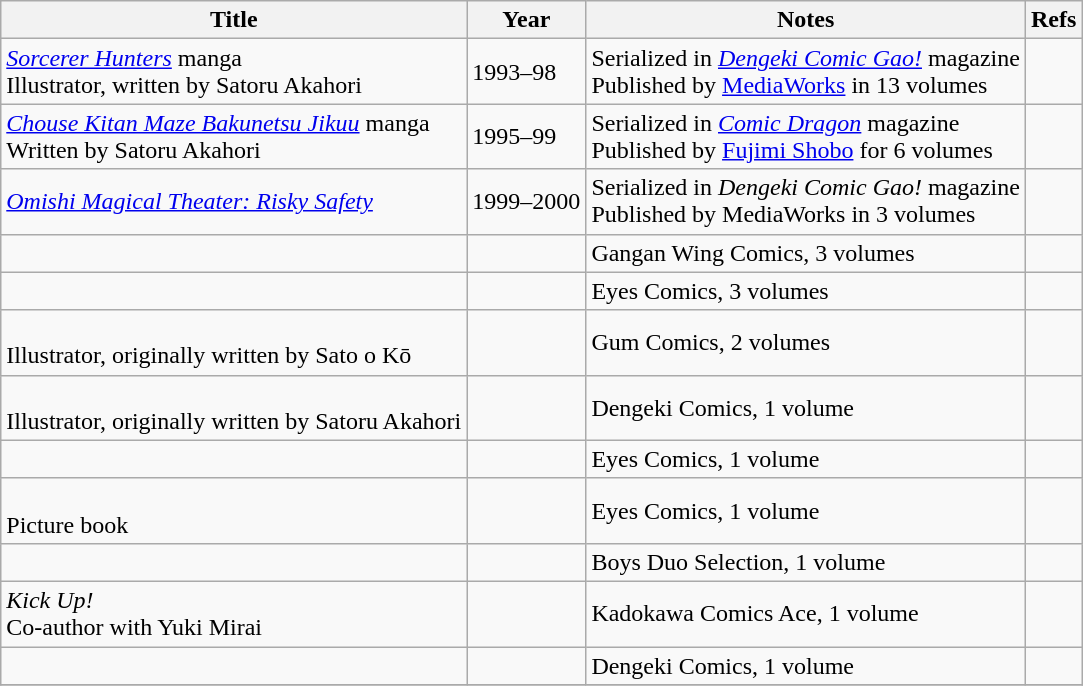<table class="wikitable sortable">
<tr>
<th>Title</th>
<th>Year</th>
<th>Notes</th>
<th>Refs</th>
</tr>
<tr>
<td><em><a href='#'>Sorcerer Hunters</a></em> manga<br>Illustrator, written by Satoru Akahori</td>
<td>1993–98</td>
<td>Serialized in <em><a href='#'>Dengeki Comic Gao!</a></em> magazine<br>Published by <a href='#'>MediaWorks</a> in 13 volumes</td>
<td></td>
</tr>
<tr>
<td><em><a href='#'>Chouse Kitan Maze Bakunetsu Jikuu</a></em> manga<br>Written by Satoru Akahori</td>
<td>1995–99</td>
<td>Serialized in <em><a href='#'>Comic Dragon</a></em> magazine<br>Published by <a href='#'>Fujimi Shobo</a> for 6 volumes</td>
<td></td>
</tr>
<tr>
<td><em><a href='#'>Omishi Magical Theater: Risky Safety</a></em></td>
<td>1999–2000</td>
<td>Serialized in <em>Dengeki Comic Gao!</em> magazine<br>Published by MediaWorks in 3 volumes</td>
<td></td>
</tr>
<tr>
<td></td>
<td></td>
<td>Gangan Wing Comics, 3 volumes</td>
<td></td>
</tr>
<tr>
<td></td>
<td></td>
<td>Eyes Comics, 3 volumes</td>
<td></td>
</tr>
<tr>
<td><br>Illustrator, originally written by Sato o Kō </td>
<td></td>
<td>Gum Comics, 2 volumes</td>
<td></td>
</tr>
<tr>
<td><br>Illustrator, originally written by Satoru Akahori</td>
<td></td>
<td>Dengeki Comics, 1 volume</td>
<td></td>
</tr>
<tr>
<td></td>
<td></td>
<td>Eyes Comics, 1 volume</td>
<td></td>
</tr>
<tr>
<td><br>Picture book</td>
<td></td>
<td>Eyes Comics, 1 volume</td>
<td></td>
</tr>
<tr>
<td></td>
<td></td>
<td>Boys Duo Selection, 1 volume</td>
<td></td>
</tr>
<tr>
<td><em>Kick Up!</em><br>Co-author with Yuki Mirai</td>
<td></td>
<td>Kadokawa Comics Ace, 1 volume</td>
<td></td>
</tr>
<tr>
<td></td>
<td></td>
<td>Dengeki Comics, 1 volume</td>
<td></td>
</tr>
<tr>
</tr>
</table>
